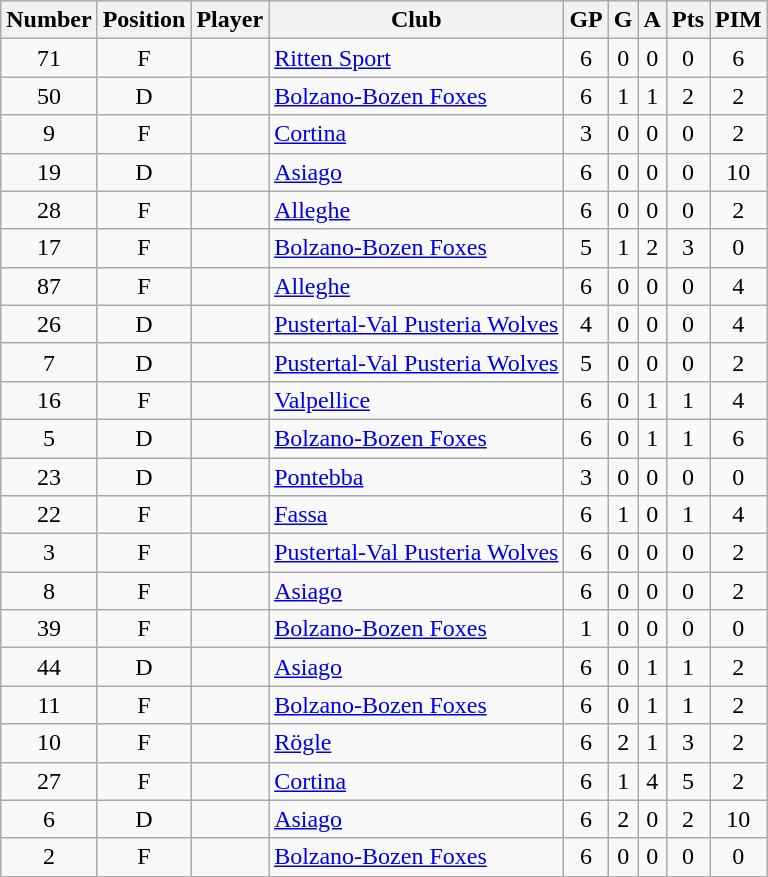<table class="wikitable sortable" style="text-align:center; padding:4px; border-spacing=0;">
<tr>
<th>Number</th>
<th>Position</th>
<th>Player</th>
<th>Club</th>
<th>GP</th>
<th>G</th>
<th>A</th>
<th>Pts</th>
<th>PIM</th>
</tr>
<tr>
<td>71</td>
<td>F</td>
<td align=left></td>
<td align=left><a href='#'>Ritten Sport</a></td>
<td>6</td>
<td>0</td>
<td>0</td>
<td>0</td>
<td>6</td>
</tr>
<tr>
<td>50</td>
<td>D</td>
<td align=left></td>
<td align=left><a href='#'>Bolzano-Bozen Foxes</a></td>
<td>6</td>
<td>1</td>
<td>1</td>
<td>2</td>
<td>2</td>
</tr>
<tr>
<td>9</td>
<td>F</td>
<td align=left></td>
<td align=left><a href='#'>Cortina</a></td>
<td>3</td>
<td>0</td>
<td>0</td>
<td>0</td>
<td>2</td>
</tr>
<tr>
<td>19</td>
<td>D</td>
<td align=left></td>
<td align=left><a href='#'>Asiago</a></td>
<td>6</td>
<td>0</td>
<td>0</td>
<td>0</td>
<td>10</td>
</tr>
<tr>
<td>28</td>
<td>F</td>
<td align=left></td>
<td align=left><a href='#'>Alleghe</a></td>
<td>6</td>
<td>0</td>
<td>0</td>
<td>0</td>
<td>2</td>
</tr>
<tr>
<td>17</td>
<td>F</td>
<td align=left></td>
<td align=left><a href='#'>Bolzano-Bozen Foxes</a></td>
<td>5</td>
<td>1</td>
<td>2</td>
<td>3</td>
<td>0</td>
</tr>
<tr>
<td>87</td>
<td>F</td>
<td align=left></td>
<td align=left><a href='#'>Alleghe</a></td>
<td>6</td>
<td>0</td>
<td>0</td>
<td>0</td>
<td>4</td>
</tr>
<tr>
<td>26</td>
<td>D</td>
<td align=left></td>
<td align=left><a href='#'>Pustertal-Val Pusteria Wolves</a></td>
<td>4</td>
<td>0</td>
<td>0</td>
<td>0</td>
<td>4</td>
</tr>
<tr>
<td>7</td>
<td>D</td>
<td align=left></td>
<td align=left><a href='#'>Pustertal-Val Pusteria Wolves</a></td>
<td>5</td>
<td>0</td>
<td>0</td>
<td>0</td>
<td>2</td>
</tr>
<tr>
<td>16</td>
<td>F</td>
<td align=left></td>
<td align=left><a href='#'>Valpellice</a></td>
<td>6</td>
<td>0</td>
<td>1</td>
<td>1</td>
<td>4</td>
</tr>
<tr>
<td>5</td>
<td>D</td>
<td align=left></td>
<td align=left><a href='#'>Bolzano-Bozen Foxes</a></td>
<td>6</td>
<td>0</td>
<td>1</td>
<td>1</td>
<td>6</td>
</tr>
<tr>
<td>23</td>
<td>D</td>
<td align=left></td>
<td align=left><a href='#'>Pontebba</a></td>
<td>3</td>
<td>0</td>
<td>0</td>
<td>0</td>
<td>0</td>
</tr>
<tr>
<td>22</td>
<td>F</td>
<td align=left></td>
<td align=left><a href='#'>Fassa</a></td>
<td>6</td>
<td>1</td>
<td>0</td>
<td>1</td>
<td>4</td>
</tr>
<tr>
<td>3</td>
<td>F</td>
<td align=left></td>
<td align=left><a href='#'>Pustertal-Val Pusteria Wolves</a></td>
<td>6</td>
<td>0</td>
<td>0</td>
<td>0</td>
<td>2</td>
</tr>
<tr>
<td>8</td>
<td>F</td>
<td align=left></td>
<td align=left><a href='#'>Asiago</a></td>
<td>6</td>
<td>0</td>
<td>0</td>
<td>0</td>
<td>2</td>
</tr>
<tr>
<td>39</td>
<td>F</td>
<td align=left></td>
<td align=left><a href='#'>Bolzano-Bozen Foxes</a></td>
<td>1</td>
<td>0</td>
<td>0</td>
<td>0</td>
<td>0</td>
</tr>
<tr>
<td>44</td>
<td>D</td>
<td align=left></td>
<td align=left><a href='#'>Asiago</a></td>
<td>6</td>
<td>0</td>
<td>1</td>
<td>1</td>
<td>2</td>
</tr>
<tr>
<td>11</td>
<td>F</td>
<td align=left></td>
<td align=left><a href='#'>Bolzano-Bozen Foxes</a></td>
<td>6</td>
<td>0</td>
<td>1</td>
<td>1</td>
<td>2</td>
</tr>
<tr>
<td>10</td>
<td>F</td>
<td align=left></td>
<td align=left><a href='#'>Rögle</a></td>
<td>6</td>
<td>2</td>
<td>1</td>
<td>3</td>
<td>2</td>
</tr>
<tr>
<td>27</td>
<td>F</td>
<td align=left></td>
<td align=left><a href='#'>Cortina</a></td>
<td>6</td>
<td>1</td>
<td>4</td>
<td>5</td>
<td>2</td>
</tr>
<tr>
<td>6</td>
<td>D</td>
<td align=left></td>
<td align=left><a href='#'>Asiago</a></td>
<td>6</td>
<td>2</td>
<td>0</td>
<td>2</td>
<td>10</td>
</tr>
<tr>
<td>2</td>
<td>F</td>
<td align=left></td>
<td align=left><a href='#'>Bolzano-Bozen Foxes</a></td>
<td>6</td>
<td>0</td>
<td>0</td>
<td>0</td>
<td>0</td>
</tr>
</table>
